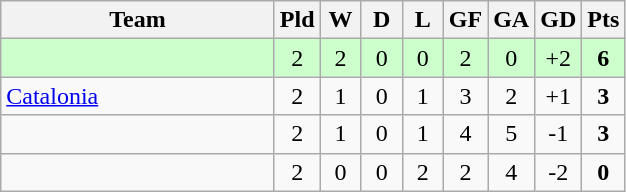<table class="wikitable" style="text-align:center;">
<tr>
<th width=175>Team</th>
<th width=20 abbr="Played">Pld</th>
<th width=20 abbr="Won">W</th>
<th width=20 abbr="Drawn">D</th>
<th width=20 abbr="Lost">L</th>
<th width=20 abbr="Goals for">GF</th>
<th width=20 abbr="Goals against">GA</th>
<th width=20 abbr="Goal difference">GD</th>
<th width=20 abbr="Points">Pts</th>
</tr>
<tr bgcolor=#ccffcc>
<td align=left></td>
<td>2</td>
<td>2</td>
<td>0</td>
<td>0</td>
<td>2</td>
<td>0</td>
<td>+2</td>
<td><strong>6</strong></td>
</tr>
<tr>
<td align=left> <a href='#'>Catalonia</a></td>
<td>2</td>
<td>1</td>
<td>0</td>
<td>1</td>
<td>3</td>
<td>2</td>
<td>+1</td>
<td><strong>3</strong></td>
</tr>
<tr>
<td align=left></td>
<td>2</td>
<td>1</td>
<td>0</td>
<td>1</td>
<td>4</td>
<td>5</td>
<td>-1</td>
<td><strong>3</strong></td>
</tr>
<tr>
<td align=left></td>
<td>2</td>
<td>0</td>
<td>0</td>
<td>2</td>
<td>2</td>
<td>4</td>
<td>-2</td>
<td><strong>0</strong></td>
</tr>
</table>
